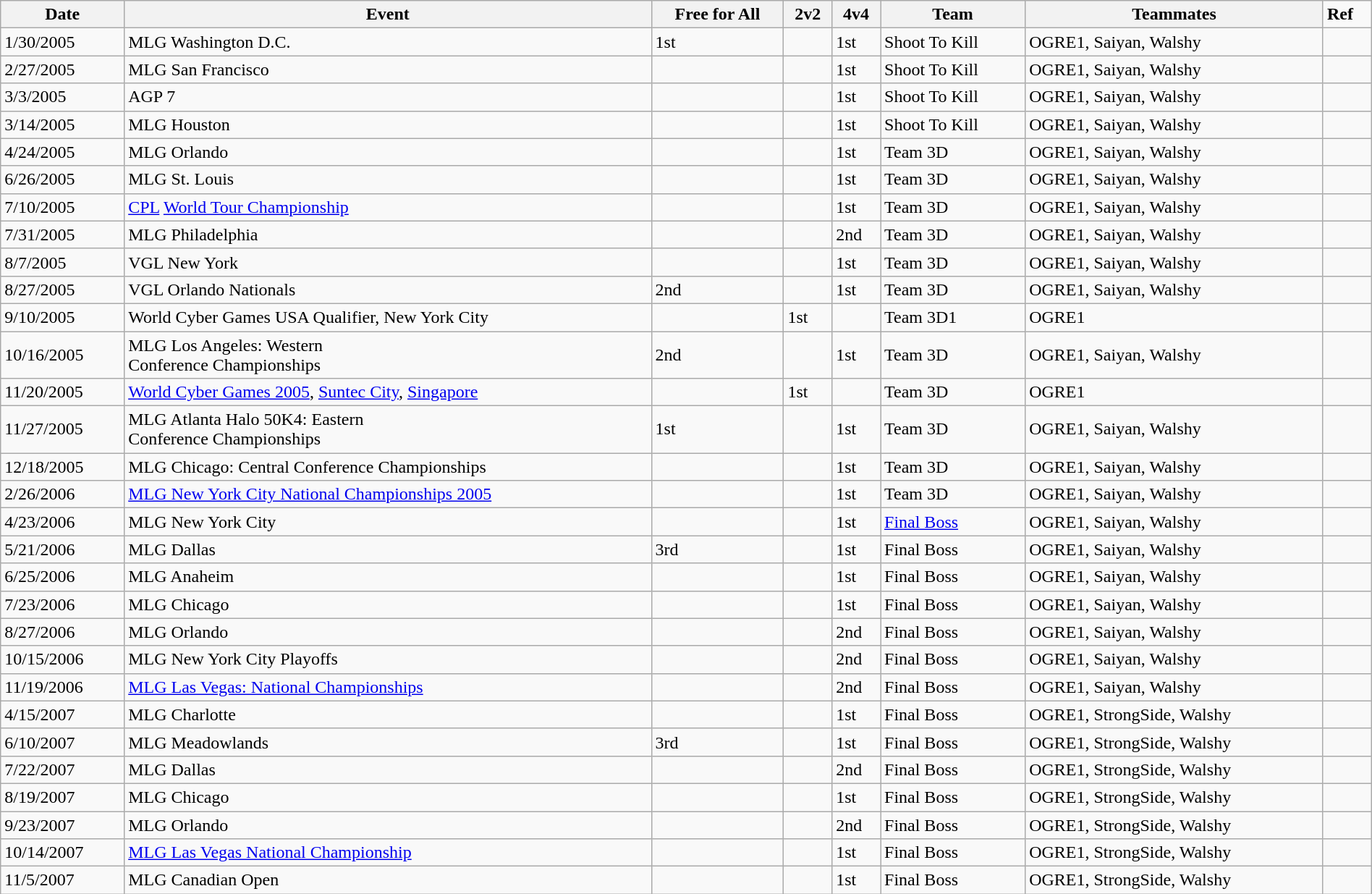<table class="sortable wikitable" style="width:100%;">
<tr>
<th>Date</th>
<th>Event</th>
<th>Free for All</th>
<th>2v2</th>
<th>4v4</th>
<th>Team</th>
<th>Teammates</th>
<td><strong>Ref</strong></td>
</tr>
<tr>
<td>1/30/2005</td>
<td>MLG Washington D.C.</td>
<td>1st</td>
<td></td>
<td>1st</td>
<td>Shoot To Kill</td>
<td>OGRE1, Saiyan, Walshy</td>
<td></td>
</tr>
<tr>
<td>2/27/2005</td>
<td>MLG San Francisco</td>
<td></td>
<td></td>
<td>1st</td>
<td>Shoot To Kill</td>
<td>OGRE1, Saiyan, Walshy</td>
<td></td>
</tr>
<tr>
<td>3/3/2005</td>
<td>AGP 7</td>
<td></td>
<td></td>
<td>1st</td>
<td>Shoot To Kill</td>
<td>OGRE1, Saiyan, Walshy</td>
<td></td>
</tr>
<tr>
<td>3/14/2005</td>
<td>MLG Houston</td>
<td></td>
<td></td>
<td>1st</td>
<td>Shoot To Kill</td>
<td>OGRE1, Saiyan, Walshy</td>
<td></td>
</tr>
<tr>
<td>4/24/2005</td>
<td>MLG Orlando</td>
<td></td>
<td></td>
<td>1st</td>
<td>Team 3D</td>
<td>OGRE1, Saiyan, Walshy</td>
<td></td>
</tr>
<tr>
<td>6/26/2005</td>
<td>MLG St. Louis</td>
<td></td>
<td></td>
<td>1st</td>
<td>Team 3D</td>
<td>OGRE1, Saiyan, Walshy</td>
<td></td>
</tr>
<tr>
<td>7/10/2005</td>
<td><a href='#'>CPL</a> <a href='#'>World Tour Championship</a></td>
<td></td>
<td></td>
<td>1st</td>
<td>Team 3D</td>
<td>OGRE1, Saiyan, Walshy</td>
<td></td>
</tr>
<tr>
<td>7/31/2005</td>
<td>MLG Philadelphia</td>
<td></td>
<td></td>
<td>2nd</td>
<td>Team 3D</td>
<td>OGRE1, Saiyan, Walshy</td>
<td></td>
</tr>
<tr>
<td>8/7/2005</td>
<td>VGL New York</td>
<td></td>
<td></td>
<td>1st</td>
<td>Team 3D</td>
<td>OGRE1, Saiyan, Walshy</td>
<td></td>
</tr>
<tr>
<td>8/27/2005</td>
<td>VGL Orlando Nationals</td>
<td>2nd</td>
<td></td>
<td>1st</td>
<td>Team 3D</td>
<td>OGRE1, Saiyan, Walshy</td>
<td></td>
</tr>
<tr>
<td>9/10/2005</td>
<td>World Cyber Games USA Qualifier, New York City</td>
<td></td>
<td>1st</td>
<td></td>
<td>Team 3D1</td>
<td>OGRE1</td>
<td></td>
</tr>
<tr>
<td>10/16/2005</td>
<td>MLG Los Angeles: Western<br>Conference Championships</td>
<td>2nd</td>
<td></td>
<td>1st</td>
<td>Team 3D</td>
<td>OGRE1, Saiyan, Walshy</td>
<td></td>
</tr>
<tr>
<td>11/20/2005</td>
<td><a href='#'>World Cyber Games 2005</a>,  <a href='#'>Suntec City</a>, <a href='#'>Singapore</a></td>
<td></td>
<td>1st</td>
<td></td>
<td>Team 3D</td>
<td>OGRE1</td>
<td></td>
</tr>
<tr>
<td>11/27/2005</td>
<td>MLG Atlanta Halo 50K4: Eastern<br>Conference Championships</td>
<td>1st</td>
<td></td>
<td>1st</td>
<td>Team 3D</td>
<td>OGRE1, Saiyan, Walshy</td>
<td></td>
</tr>
<tr>
<td>12/18/2005</td>
<td>MLG Chicago: Central Conference Championships</td>
<td></td>
<td></td>
<td>1st</td>
<td>Team 3D</td>
<td>OGRE1, Saiyan, Walshy</td>
<td></td>
</tr>
<tr>
<td>2/26/2006</td>
<td><a href='#'>MLG New York City National Championships 2005</a></td>
<td></td>
<td></td>
<td>1st</td>
<td>Team 3D</td>
<td>OGRE1, Saiyan, Walshy</td>
<td></td>
</tr>
<tr>
<td>4/23/2006</td>
<td>MLG New York City</td>
<td></td>
<td></td>
<td>1st</td>
<td><a href='#'>Final Boss</a></td>
<td>OGRE1, Saiyan, Walshy</td>
<td></td>
</tr>
<tr>
<td>5/21/2006</td>
<td>MLG Dallas</td>
<td>3rd</td>
<td></td>
<td>1st</td>
<td>Final Boss</td>
<td>OGRE1, Saiyan, Walshy</td>
<td></td>
</tr>
<tr>
<td>6/25/2006</td>
<td>MLG Anaheim</td>
<td></td>
<td></td>
<td>1st</td>
<td>Final Boss</td>
<td>OGRE1, Saiyan, Walshy</td>
<td></td>
</tr>
<tr>
<td>7/23/2006</td>
<td>MLG Chicago</td>
<td></td>
<td></td>
<td>1st</td>
<td>Final Boss</td>
<td>OGRE1, Saiyan, Walshy</td>
<td></td>
</tr>
<tr>
<td>8/27/2006</td>
<td>MLG Orlando</td>
<td></td>
<td></td>
<td>2nd</td>
<td>Final Boss</td>
<td>OGRE1, Saiyan, Walshy</td>
<td></td>
</tr>
<tr>
<td>10/15/2006</td>
<td>MLG New York City Playoffs</td>
<td></td>
<td></td>
<td>2nd</td>
<td>Final Boss</td>
<td>OGRE1, Saiyan, Walshy</td>
<td></td>
</tr>
<tr>
<td>11/19/2006</td>
<td><a href='#'>MLG Las Vegas: National Championships</a></td>
<td></td>
<td></td>
<td>2nd</td>
<td>Final Boss</td>
<td>OGRE1, Saiyan, Walshy</td>
<td></td>
</tr>
<tr>
<td>4/15/2007</td>
<td>MLG Charlotte</td>
<td></td>
<td></td>
<td>1st</td>
<td>Final Boss</td>
<td>OGRE1, StrongSide, Walshy</td>
<td></td>
</tr>
<tr>
<td>6/10/2007</td>
<td>MLG Meadowlands</td>
<td>3rd</td>
<td></td>
<td>1st</td>
<td>Final Boss</td>
<td>OGRE1, StrongSide, Walshy</td>
<td></td>
</tr>
<tr>
<td>7/22/2007</td>
<td>MLG Dallas</td>
<td></td>
<td></td>
<td>2nd</td>
<td>Final Boss</td>
<td>OGRE1, StrongSide, Walshy</td>
<td></td>
</tr>
<tr>
<td>8/19/2007</td>
<td>MLG Chicago</td>
<td></td>
<td></td>
<td>1st</td>
<td>Final Boss</td>
<td>OGRE1, StrongSide, Walshy</td>
<td></td>
</tr>
<tr>
<td>9/23/2007</td>
<td>MLG Orlando</td>
<td></td>
<td></td>
<td>2nd</td>
<td>Final Boss</td>
<td>OGRE1, StrongSide, Walshy</td>
<td></td>
</tr>
<tr>
<td>10/14/2007</td>
<td><a href='#'>MLG Las Vegas National Championship</a></td>
<td></td>
<td></td>
<td>1st</td>
<td>Final Boss</td>
<td>OGRE1, StrongSide, Walshy</td>
<td></td>
</tr>
<tr>
<td>11/5/2007</td>
<td>MLG Canadian Open</td>
<td></td>
<td></td>
<td>1st</td>
<td>Final Boss</td>
<td>OGRE1, StrongSide, Walshy</td>
<td></td>
</tr>
</table>
